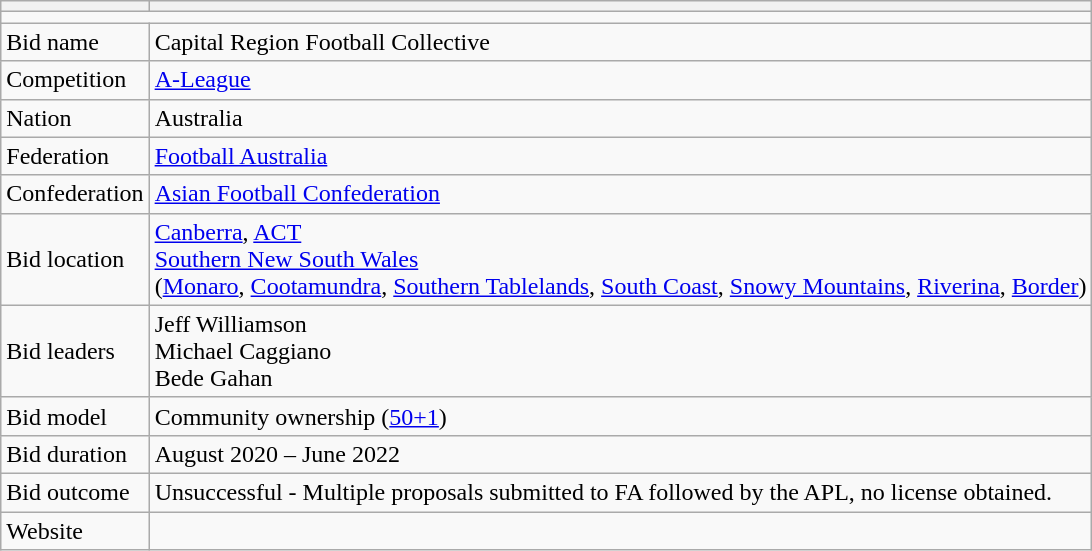<table class="wikitable">
<tr>
<th></th>
<th></th>
</tr>
<tr>
<td colspan="2" style="text-align: center; width: 150px;"></td>
</tr>
<tr>
<td>Bid name</td>
<td>Capital Region Football Collective</td>
</tr>
<tr>
<td>Competition</td>
<td><a href='#'>A-League</a></td>
</tr>
<tr>
<td>Nation</td>
<td> Australia</td>
</tr>
<tr>
<td>Federation</td>
<td><a href='#'>Football Australia</a></td>
</tr>
<tr>
<td>Confederation</td>
<td><a href='#'>Asian Football Confederation</a></td>
</tr>
<tr>
<td>Bid location</td>
<td> <a href='#'>Canberra</a>, <a href='#'>ACT</a> <br>  <a href='#'>Southern New South Wales</a> <br> (<a href='#'>Monaro</a>, <a href='#'>Cootamundra</a>, <a href='#'>Southern Tablelands</a>, <a href='#'>South Coast</a>, <a href='#'>Snowy Mountains</a>, <a href='#'>Riverina</a>, <a href='#'>Border</a>)</td>
</tr>
<tr>
<td>Bid leaders</td>
<td>Jeff Williamson <br>Michael Caggiano <br>Bede Gahan</td>
</tr>
<tr>
<td>Bid model</td>
<td>Community ownership (<a href='#'>50+1</a>)</td>
</tr>
<tr>
<td>Bid duration</td>
<td>August 2020 – June 2022</td>
</tr>
<tr>
<td>Bid outcome</td>
<td>Unsuccessful - Multiple proposals submitted to FA followed by the APL, no license obtained.</td>
</tr>
<tr>
<td>Website</td>
<td></td>
</tr>
</table>
